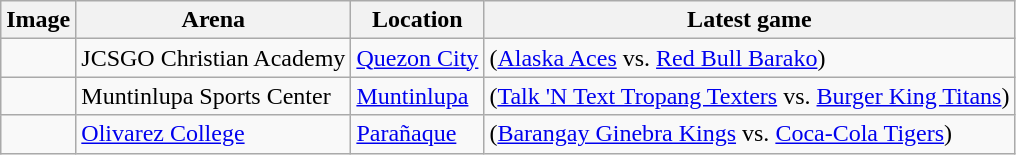<table class="wikitable sortable">
<tr>
<th class="unsortable">Image</th>
<th>Arena</th>
<th>Location</th>
<th>Latest game</th>
</tr>
<tr>
<td></td>
<td>JCSGO Christian Academy <br> </td>
<td><a href='#'>Quezon City</a></td>
<td> (<a href='#'>Alaska Aces</a> vs. <a href='#'>Red Bull Barako</a>)</td>
</tr>
<tr>
<td></td>
<td>Muntinlupa Sports Center</td>
<td><a href='#'>Muntinlupa</a></td>
<td> (<a href='#'>Talk 'N Text Tropang Texters</a> vs. <a href='#'>Burger King Titans</a>)</td>
</tr>
<tr>
<td></td>
<td><a href='#'>Olivarez College</a> <br> </td>
<td><a href='#'>Parañaque</a></td>
<td> (<a href='#'>Barangay Ginebra Kings</a> vs. <a href='#'>Coca-Cola Tigers</a>)</td>
</tr>
</table>
